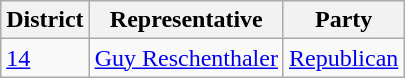<table class="wikitable">
<tr>
<th>District</th>
<th>Representative</th>
<th>Party</th>
</tr>
<tr>
<td><a href='#'>14</a></td>
<td><a href='#'>Guy Reschenthaler</a></td>
<td><a href='#'>Republican</a></td>
</tr>
</table>
